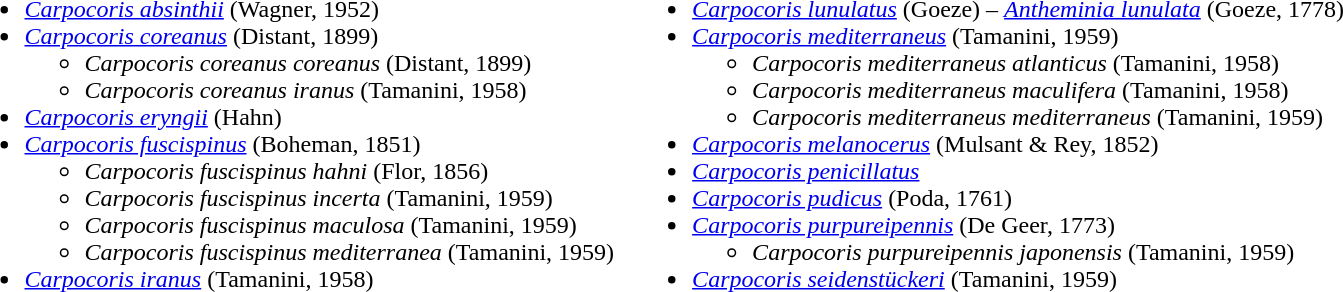<table border="0" cellpadding="05">
<tr>
<td><br><ul><li><em><a href='#'>Carpocoris absinthii</a></em> (Wagner, 1952)</li><li><em><a href='#'>Carpocoris coreanus</a></em> (Distant, 1899)<ul><li><em>Carpocoris coreanus coreanus</em> (Distant, 1899)</li><li><em>Carpocoris coreanus iranus</em> (Tamanini, 1958)</li></ul></li><li><em><a href='#'>Carpocoris eryngii</a></em> (Hahn)</li><li><em><a href='#'>Carpocoris fuscispinus</a></em> (Boheman, 1851)<ul><li><em>Carpocoris fuscispinus hahni</em> (Flor, 1856)</li><li><em>Carpocoris fuscispinus incerta</em> (Tamanini, 1959)</li><li><em>Carpocoris fuscispinus maculosa</em> (Tamanini, 1959)</li><li><em>Carpocoris fuscispinus mediterranea</em> (Tamanini, 1959)</li></ul></li><li><em><a href='#'>Carpocoris iranus</a></em> (Tamanini, 1958)</li></ul></td>
<td><br><ul><li><em><a href='#'>Carpocoris lunulatus</a></em> (Goeze) – <em><a href='#'>Antheminia lunulata</a></em> (Goeze, 1778)</li><li><em><a href='#'>Carpocoris mediterraneus</a></em> (Tamanini, 1959)<ul><li><em>Carpocoris mediterraneus atlanticus</em> (Tamanini, 1958)</li><li><em>Carpocoris mediterraneus maculifera</em> (Tamanini, 1958)</li><li><em>Carpocoris mediterraneus mediterraneus</em> (Tamanini, 1959)</li></ul></li><li><em><a href='#'>Carpocoris melanocerus</a></em> (Mulsant & Rey, 1852)</li><li><em><a href='#'>Carpocoris penicillatus</a></em></li><li><em><a href='#'>Carpocoris pudicus</a></em> (Poda, 1761)</li><li><em><a href='#'>Carpocoris purpureipennis</a></em> (De Geer, 1773)<ul><li><em>Carpocoris purpureipennis  japonensis</em> (Tamanini, 1959)</li></ul></li><li><em><a href='#'>Carpocoris seidenstückeri</a></em> (Tamanini, 1959)</li></ul></td>
</tr>
</table>
